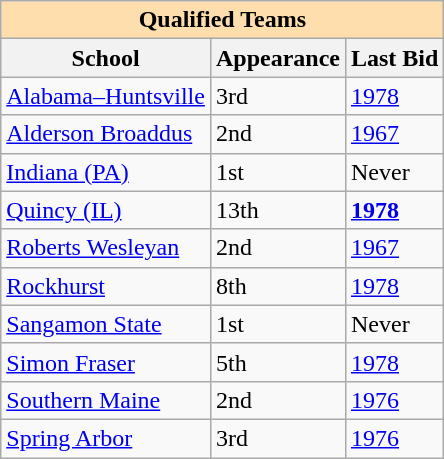<table class="wikitable">
<tr>
<th colspan="5" style="background:#ffdead;">Qualified Teams</th>
</tr>
<tr>
<th>School</th>
<th>Appearance</th>
<th>Last Bid</th>
</tr>
<tr>
<td><a href='#'>Alabama–Huntsville</a></td>
<td>3rd</td>
<td><a href='#'>1978</a></td>
</tr>
<tr>
<td><a href='#'>Alderson Broaddus</a></td>
<td>2nd</td>
<td><a href='#'>1967</a></td>
</tr>
<tr>
<td><a href='#'>Indiana (PA)</a></td>
<td>1st</td>
<td>Never</td>
</tr>
<tr>
<td><a href='#'>Quincy (IL)</a></td>
<td>13th</td>
<td><strong><a href='#'>1978</a></strong></td>
</tr>
<tr>
<td><a href='#'>Roberts Wesleyan</a></td>
<td>2nd</td>
<td><a href='#'>1967</a></td>
</tr>
<tr>
<td><a href='#'>Rockhurst</a></td>
<td>8th</td>
<td><a href='#'>1978</a></td>
</tr>
<tr>
<td><a href='#'>Sangamon State</a></td>
<td>1st</td>
<td>Never</td>
</tr>
<tr>
<td><a href='#'>Simon Fraser</a></td>
<td>5th</td>
<td><a href='#'>1978</a></td>
</tr>
<tr>
<td><a href='#'>Southern Maine</a></td>
<td>2nd</td>
<td><a href='#'>1976</a></td>
</tr>
<tr>
<td><a href='#'>Spring Arbor</a></td>
<td>3rd</td>
<td><a href='#'>1976</a></td>
</tr>
</table>
